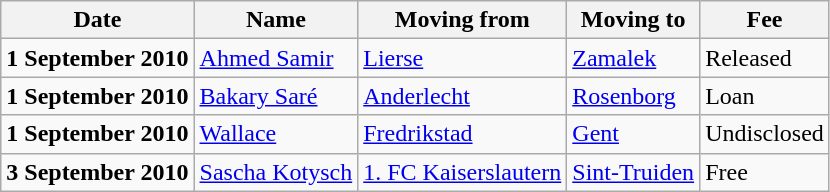<table class="wikitable sortable">
<tr>
<th>Date</th>
<th>Name</th>
<th>Moving from</th>
<th>Moving to</th>
<th>Fee</th>
</tr>
<tr>
<td><strong>1 September 2010</strong></td>
<td> <a href='#'>Ahmed Samir</a></td>
<td><a href='#'>Lierse</a></td>
<td> <a href='#'>Zamalek</a></td>
<td>Released </td>
</tr>
<tr>
<td><strong>1 September 2010</strong></td>
<td> <a href='#'>Bakary Saré</a></td>
<td><a href='#'>Anderlecht</a></td>
<td> <a href='#'>Rosenborg</a></td>
<td>Loan </td>
</tr>
<tr>
<td><strong>1 September 2010</strong></td>
<td> <a href='#'>Wallace</a></td>
<td> <a href='#'>Fredrikstad</a></td>
<td><a href='#'>Gent</a></td>
<td>Undisclosed </td>
</tr>
<tr>
<td><strong>3 September 2010</strong></td>
<td> <a href='#'>Sascha Kotysch</a></td>
<td> <a href='#'>1. FC Kaiserslautern</a></td>
<td><a href='#'>Sint-Truiden</a></td>
<td>Free </td>
</tr>
</table>
